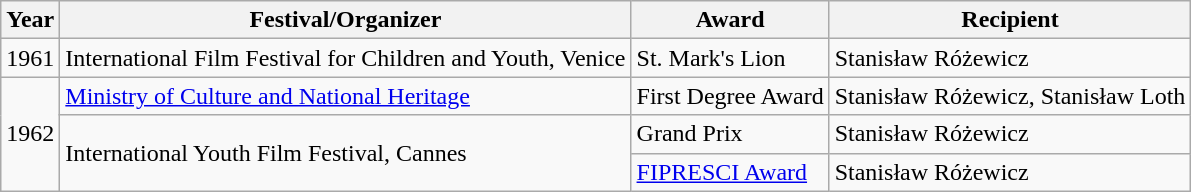<table class="wikitable">
<tr>
<th>Year</th>
<th>Festival/Organizer</th>
<th>Award</th>
<th>Recipient</th>
</tr>
<tr>
<td>1961</td>
<td>International Film Festival for Children and Youth, Venice</td>
<td>St. Mark's Lion</td>
<td>Stanisław Różewicz</td>
</tr>
<tr>
<td rowspan="3">1962</td>
<td><a href='#'>Ministry of Culture and National Heritage</a></td>
<td>First Degree Award</td>
<td>Stanisław Różewicz, Stanisław Loth</td>
</tr>
<tr>
<td rowspan="2">International Youth Film Festival, Cannes</td>
<td>Grand Prix</td>
<td>Stanisław Różewicz</td>
</tr>
<tr>
<td><a href='#'>FIPRESCI Award</a></td>
<td>Stanisław Różewicz</td>
</tr>
</table>
